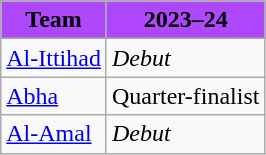<table class="wikitable">
<tr>
<th style="background-color:#AD48FC;"><span>Team</span></th>
<th style="background-color:#AD48FC;"><span>2023–24</span></th>
</tr>
<tr>
<td><a href='#'>Al-Ittihad</a></td>
<td><em>Debut</em></td>
</tr>
<tr>
<td><a href='#'>Abha</a></td>
<td>Quarter-finalist</td>
</tr>
<tr>
<td><a href='#'>Al-Amal</a></td>
<td><em>Debut</em></td>
</tr>
</table>
